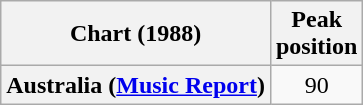<table class="wikitable sortable plainrowheaders" style="text-align:center">
<tr>
<th>Chart (1988)</th>
<th>Peak<br>position</th>
</tr>
<tr>
<th scope="row">Australia (<a href='#'>Music Report</a>)</th>
<td style="text-align:center;">90</td>
</tr>
</table>
